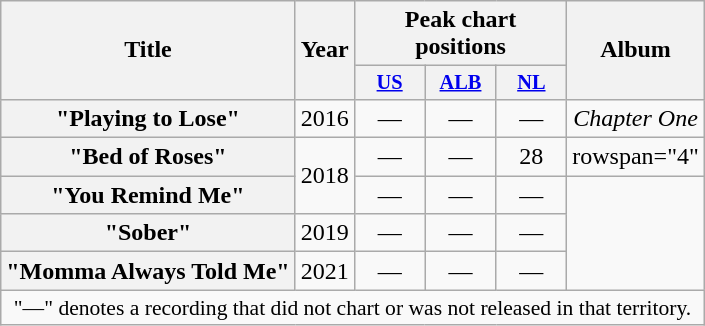<table class="wikitable plainrowheaders" style="text-align:center;">
<tr>
<th scope="col" rowspan="2">Title</th>
<th scope="col" rowspan="2">Year</th>
<th scope="col" colspan="3">Peak chart positions</th>
<th scope="col" rowspan="2">Album</th>
</tr>
<tr>
<th scope="col" style="width:3em;font-size:85%;"><a href='#'>US</a><br></th>
<th scope="col" style="width:3em;font-size:85%;"><a href='#'>ALB</a><br></th>
<th scope="col" style="width:3em;font-size:85%;"><a href='#'>NL</a><br></th>
</tr>
<tr>
<th scope="row">"Playing to Lose"<br></th>
<td>2016</td>
<td>—</td>
<td>—</td>
<td>—</td>
<td><em>Chapter One</em></td>
</tr>
<tr>
<th scope="row">"Bed of Roses"<br></th>
<td rowspan="2">2018</td>
<td>—</td>
<td>—</td>
<td>28</td>
<td>rowspan="4" </td>
</tr>
<tr>
<th scope="row">"You Remind Me"<br></th>
<td>—</td>
<td>—</td>
<td>—</td>
</tr>
<tr>
<th scope="row">"Sober"<br></th>
<td>2019</td>
<td>—</td>
<td>—</td>
<td>—</td>
</tr>
<tr>
<th scope="row">"Momma Always Told Me"<br></th>
<td>2021</td>
<td>—</td>
<td>—</td>
<td>—</td>
</tr>
<tr>
<td colspan="11" style="font-size:90%">"—" denotes a recording that did not chart or was not released in that territory.</td>
</tr>
</table>
